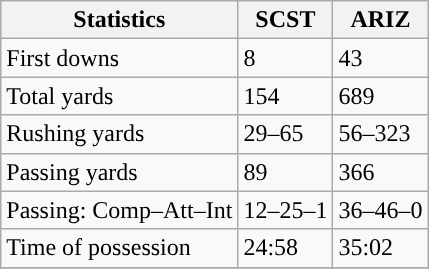<table class="wikitable" style="float: left;">
<tr>
<th>Statistics</th>
<th>SCST</th>
<th>ARIZ</th>
</tr>
<tr>
<td>First downs</td>
<td>8</td>
<td>43</td>
</tr>
<tr>
<td>Total yards</td>
<td>154</td>
<td>689</td>
</tr>
<tr>
<td>Rushing yards</td>
<td>29–65</td>
<td>56–323</td>
</tr>
<tr>
<td>Passing yards</td>
<td>89</td>
<td>366</td>
</tr>
<tr>
<td>Passing: Comp–Att–Int</td>
<td>12–25–1</td>
<td>36–46–0</td>
</tr>
<tr>
<td>Time of possession</td>
<td>24:58</td>
<td>35:02</td>
</tr>
<tr>
</tr>
</table>
